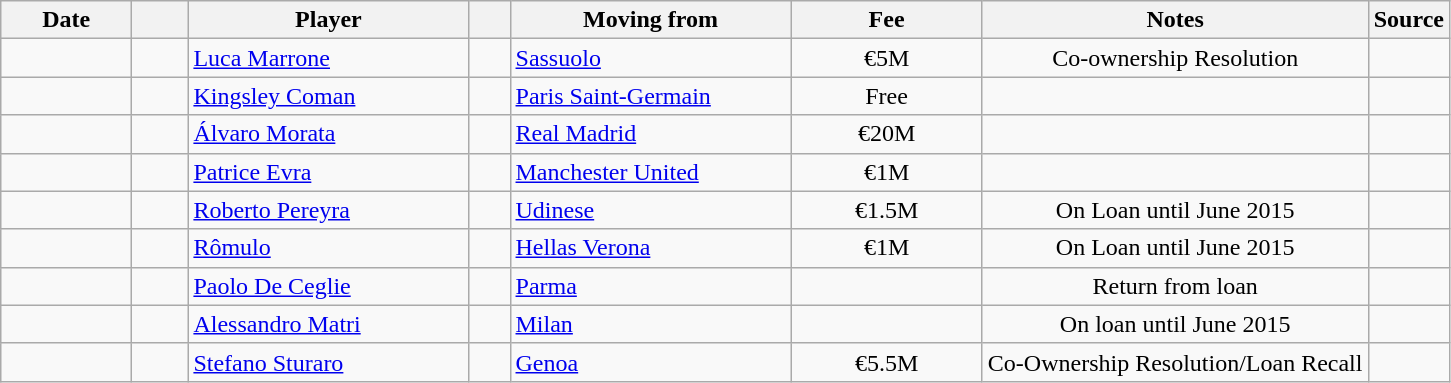<table class="wikitable sortable">
<tr>
<th style="width:80px;">Date</th>
<th style="width:30px;"></th>
<th style="width:180px;">Player</th>
<th style="width:20px;"></th>
<th style="width:180px;">Moving from</th>
<th style="width:120px;" class="unsortable">Fee</th>
<th style="width:250px;" class="unsortable">Notes</th>
<th style="width:20px;">Source</th>
</tr>
<tr>
<td></td>
<td align=center></td>
<td> <a href='#'>Luca Marrone</a></td>
<td align=center></td>
<td> <a href='#'>Sassuolo</a></td>
<td align=center>€5M</td>
<td align=center>Co-ownership Resolution</td>
<td> </td>
</tr>
<tr>
<td></td>
<td align=center></td>
<td> <a href='#'>Kingsley Coman</a></td>
<td align=center></td>
<td> <a href='#'>Paris Saint-Germain</a></td>
<td align=center>Free</td>
<td align=center></td>
<td></td>
</tr>
<tr>
<td></td>
<td align=center></td>
<td> <a href='#'>Álvaro Morata</a></td>
<td align=center></td>
<td> <a href='#'>Real Madrid</a></td>
<td align=center>€20M</td>
<td align=center></td>
<td></td>
</tr>
<tr>
<td></td>
<td align=center></td>
<td> <a href='#'>Patrice Evra</a></td>
<td align=center></td>
<td> <a href='#'>Manchester United</a></td>
<td align=center>€1M</td>
<td align=center></td>
<td></td>
</tr>
<tr>
<td></td>
<td align=center></td>
<td> <a href='#'>Roberto Pereyra</a></td>
<td align=center></td>
<td> <a href='#'>Udinese</a></td>
<td align=center>€1.5M</td>
<td align=center>On Loan until June 2015</td>
<td> </td>
</tr>
<tr>
<td></td>
<td align=center></td>
<td> <a href='#'>Rômulo</a></td>
<td align=center></td>
<td> <a href='#'>Hellas Verona</a></td>
<td align=center>€1M</td>
<td align=center>On Loan until June 2015</td>
<td> </td>
</tr>
<tr>
<td></td>
<td align=center></td>
<td> <a href='#'>Paolo De Ceglie</a></td>
<td align=center></td>
<td> <a href='#'>Parma</a></td>
<td align=center></td>
<td align=center>Return from loan</td>
<td></td>
</tr>
<tr>
<td></td>
<td align=center></td>
<td> <a href='#'>Alessandro Matri</a></td>
<td align=center></td>
<td> <a href='#'>Milan</a></td>
<td align=center></td>
<td align=center>On loan until June 2015</td>
<td></td>
</tr>
<tr>
<td></td>
<td align=center></td>
<td> <a href='#'>Stefano Sturaro</a></td>
<td align=center></td>
<td> <a href='#'>Genoa</a></td>
<td align=center>€5.5M</td>
<td align=center>Co-Ownership Resolution/Loan Recall</td>
<td></td>
</tr>
</table>
